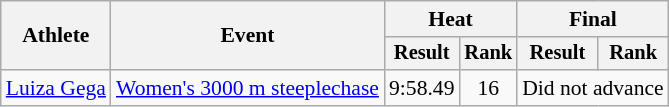<table class="wikitable" style="font-size:90%">
<tr>
<th rowspan="2">Athlete</th>
<th rowspan="2">Event</th>
<th colspan="2">Heat</th>
<th colspan="2">Final</th>
</tr>
<tr style="font-size:95%">
<th>Result</th>
<th>Rank</th>
<th>Result</th>
<th>Rank</th>
</tr>
<tr align=center>
<td align=left><a href='#'>Luiza Gega</a></td>
<td align=left><a href='#'>Women's 3000 m steeplechase</a></td>
<td>9:58.49</td>
<td>16</td>
<td colspan=2>Did not advance</td>
</tr>
</table>
